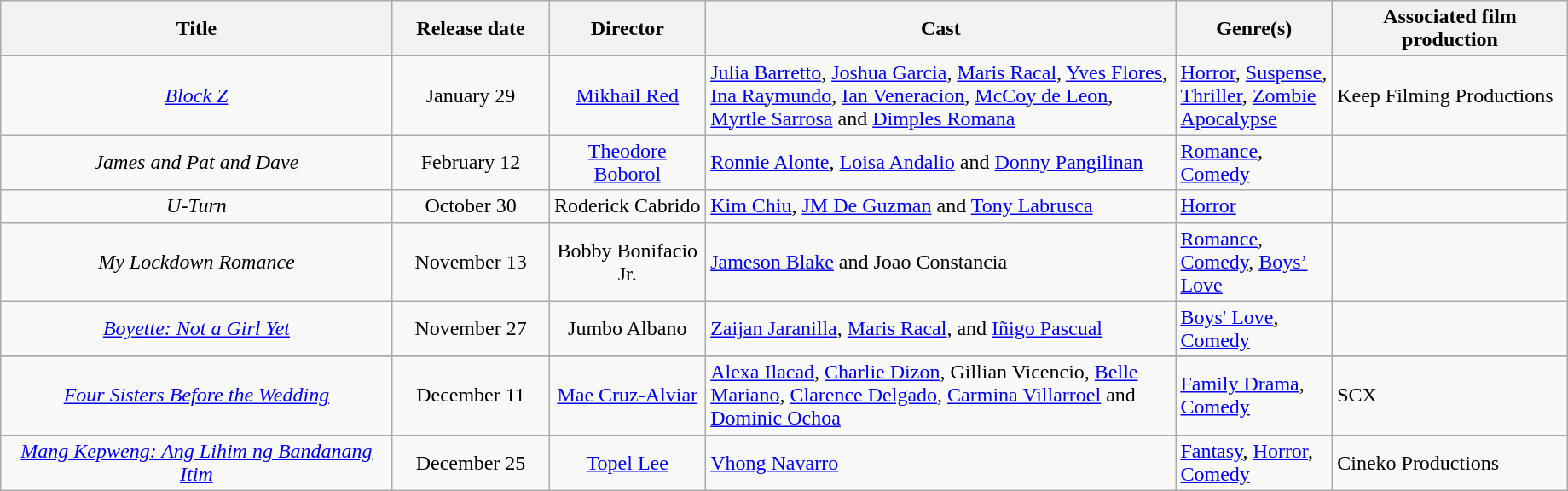<table class="wikitable" style="width:97%">
<tr>
<th style="width:25%;">Title</th>
<th style="width:10%;">Release date</th>
<th style="width:10%;">Director</th>
<th style="width:30%;">Cast</th>
<th style="width:10%;">Genre(s)</th>
<th style="width:15%;">Associated film production</th>
</tr>
<tr>
<td style="text-align: center;"><em><a href='#'>Block Z</a></em></td>
<td style="text-align: center;">January 29</td>
<td style="text-align: center;"><a href='#'>Mikhail Red</a></td>
<td><a href='#'>Julia Barretto</a>, <a href='#'>Joshua Garcia</a>, <a href='#'>Maris Racal</a>, <a href='#'>Yves Flores</a>, <a href='#'>Ina Raymundo</a>, <a href='#'>Ian Veneracion</a>, <a href='#'>McCoy de Leon</a>, <a href='#'>Myrtle Sarrosa</a> and <a href='#'>Dimples Romana</a></td>
<td><a href='#'>Horror</a>, <a href='#'>Suspense</a>, <a href='#'>Thriller</a>, <a href='#'>Zombie Apocalypse</a></td>
<td>Keep Filming Productions</td>
</tr>
<tr>
<td style="text-align: center;"><em>James and Pat and Dave</em></td>
<td style="text-align: center;">February 12</td>
<td style="text-align: center;"><a href='#'>Theodore Boborol</a></td>
<td><a href='#'>Ronnie Alonte</a>, <a href='#'>Loisa Andalio</a> and <a href='#'>Donny Pangilinan</a></td>
<td><a href='#'>Romance</a>, <a href='#'>Comedy</a></td>
<td></td>
</tr>
<tr>
<td style="text-align: center;"><em>U-Turn</em></td>
<td style="text-align: center;">October 30</td>
<td style="text-align: center;">Roderick Cabrido</td>
<td><a href='#'>Kim Chiu</a>, <a href='#'>JM De Guzman</a> and <a href='#'>Tony Labrusca</a></td>
<td><a href='#'>Horror</a></td>
<td></td>
</tr>
<tr>
<td style="text-align: center;"><em>My Lockdown Romance</em></td>
<td style="text-align: center;">November 13</td>
<td style="text-align: center;">Bobby Bonifacio Jr.</td>
<td><a href='#'>Jameson Blake</a> and Joao Constancia</td>
<td><a href='#'>Romance</a>, <a href='#'>Comedy</a>, <a href='#'>Boys’ Love</a></td>
<td></td>
</tr>
<tr>
<td style="text-align: center;"><em><a href='#'>Boyette: Not a Girl Yet</a></em></td>
<td style="text-align: center;">November 27</td>
<td style="text-align: center;">Jumbo Albano</td>
<td><a href='#'>Zaijan Jaranilla</a>, <a href='#'>Maris Racal</a>, and <a href='#'>Iñigo Pascual</a></td>
<td><a href='#'>Boys' Love</a>, <a href='#'>Comedy</a></td>
<td></td>
</tr>
<tr>
</tr>
<tr>
<td style="text-align: center;"><em><a href='#'>Four Sisters Before the Wedding</a></em></td>
<td style="text-align: center;">December 11</td>
<td style="text-align: center;"><a href='#'>Mae Cruz-Alviar</a></td>
<td><a href='#'>Alexa Ilacad</a>, <a href='#'>Charlie Dizon</a>, Gillian Vicencio, <a href='#'>Belle Mariano</a>, <a href='#'>Clarence Delgado</a>, <a href='#'>Carmina Villarroel</a> and <a href='#'>Dominic Ochoa</a></td>
<td><a href='#'>Family Drama</a>, <a href='#'>Comedy</a></td>
<td>SCX</td>
</tr>
<tr>
<td style="text-align: center;"><em><a href='#'>Mang Kepweng: Ang Lihim ng Bandanang Itim</a></em></td>
<td style="text-align: center;">December 25</td>
<td style="text-align: center;"><a href='#'>Topel Lee</a></td>
<td><a href='#'>Vhong Navarro</a></td>
<td><a href='#'>Fantasy</a>, <a href='#'>Horror</a>, <a href='#'>Comedy</a></td>
<td>Cineko Productions</td>
</tr>
</table>
